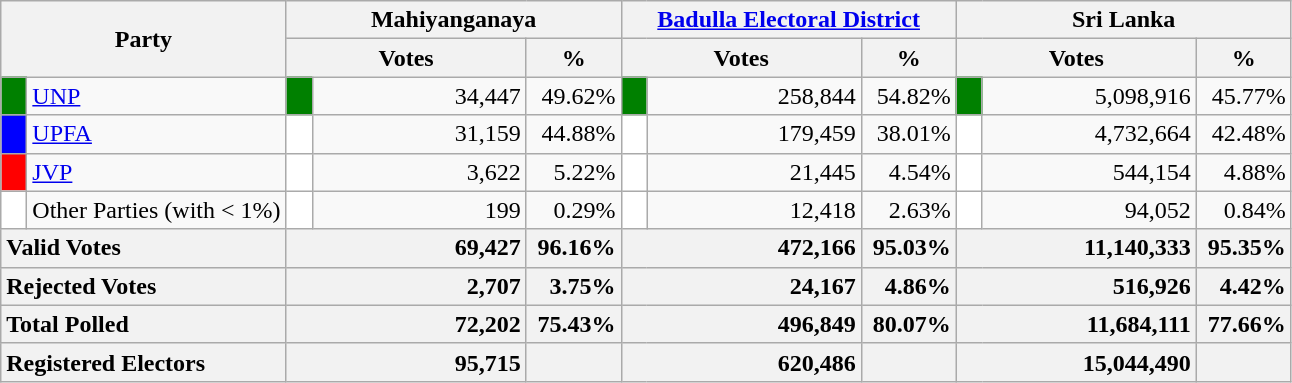<table class="wikitable">
<tr>
<th colspan="2" width="144px"rowspan="2">Party</th>
<th colspan="3" width="216px">Mahiyanganaya</th>
<th colspan="3" width="216px"><a href='#'>Badulla Electoral District</a></th>
<th colspan="3" width="216px">Sri Lanka</th>
</tr>
<tr>
<th colspan="2" width="144px">Votes</th>
<th>%</th>
<th colspan="2" width="144px">Votes</th>
<th>%</th>
<th colspan="2" width="144px">Votes</th>
<th>%</th>
</tr>
<tr>
<td style="background-color:green;" width="10px"></td>
<td style="text-align:left;"><a href='#'>UNP</a></td>
<td style="background-color:green;" width="10px"></td>
<td style="text-align:right;">34,447</td>
<td style="text-align:right;">49.62%</td>
<td style="background-color:green;" width="10px"></td>
<td style="text-align:right;">258,844</td>
<td style="text-align:right;">54.82%</td>
<td style="background-color:green;" width="10px"></td>
<td style="text-align:right;">5,098,916</td>
<td style="text-align:right;">45.77%</td>
</tr>
<tr>
<td style="background-color:blue;" width="10px"></td>
<td style="text-align:left;"><a href='#'>UPFA</a></td>
<td style="background-color:white;" width="10px"></td>
<td style="text-align:right;">31,159</td>
<td style="text-align:right;">44.88%</td>
<td style="background-color:white;" width="10px"></td>
<td style="text-align:right;">179,459</td>
<td style="text-align:right;">38.01%</td>
<td style="background-color:white;" width="10px"></td>
<td style="text-align:right;">4,732,664</td>
<td style="text-align:right;">42.48%</td>
</tr>
<tr>
<td style="background-color:red;" width="10px"></td>
<td style="text-align:left;"><a href='#'>JVP</a></td>
<td style="background-color:white;" width="10px"></td>
<td style="text-align:right;">3,622</td>
<td style="text-align:right;">5.22%</td>
<td style="background-color:white;" width="10px"></td>
<td style="text-align:right;">21,445</td>
<td style="text-align:right;">4.54%</td>
<td style="background-color:white;" width="10px"></td>
<td style="text-align:right;">544,154</td>
<td style="text-align:right;">4.88%</td>
</tr>
<tr>
<td style="background-color:white;" width="10px"></td>
<td style="text-align:left;">Other Parties (with < 1%)</td>
<td style="background-color:white;" width="10px"></td>
<td style="text-align:right;">199</td>
<td style="text-align:right;">0.29%</td>
<td style="background-color:white;" width="10px"></td>
<td style="text-align:right;">12,418</td>
<td style="text-align:right;">2.63%</td>
<td style="background-color:white;" width="10px"></td>
<td style="text-align:right;">94,052</td>
<td style="text-align:right;">0.84%</td>
</tr>
<tr>
<th colspan="2" width="144px"style="text-align:left;">Valid Votes</th>
<th style="text-align:right;"colspan="2" width="144px">69,427</th>
<th style="text-align:right;">96.16%</th>
<th style="text-align:right;"colspan="2" width="144px">472,166</th>
<th style="text-align:right;">95.03%</th>
<th style="text-align:right;"colspan="2" width="144px">11,140,333</th>
<th style="text-align:right;">95.35%</th>
</tr>
<tr>
<th colspan="2" width="144px"style="text-align:left;">Rejected Votes</th>
<th style="text-align:right;"colspan="2" width="144px">2,707</th>
<th style="text-align:right;">3.75%</th>
<th style="text-align:right;"colspan="2" width="144px">24,167</th>
<th style="text-align:right;">4.86%</th>
<th style="text-align:right;"colspan="2" width="144px">516,926</th>
<th style="text-align:right;">4.42%</th>
</tr>
<tr>
<th colspan="2" width="144px"style="text-align:left;">Total Polled</th>
<th style="text-align:right;"colspan="2" width="144px">72,202</th>
<th style="text-align:right;">75.43%</th>
<th style="text-align:right;"colspan="2" width="144px">496,849</th>
<th style="text-align:right;">80.07%</th>
<th style="text-align:right;"colspan="2" width="144px">11,684,111</th>
<th style="text-align:right;">77.66%</th>
</tr>
<tr>
<th colspan="2" width="144px"style="text-align:left;">Registered Electors</th>
<th style="text-align:right;"colspan="2" width="144px">95,715</th>
<th></th>
<th style="text-align:right;"colspan="2" width="144px">620,486</th>
<th></th>
<th style="text-align:right;"colspan="2" width="144px">15,044,490</th>
<th></th>
</tr>
</table>
